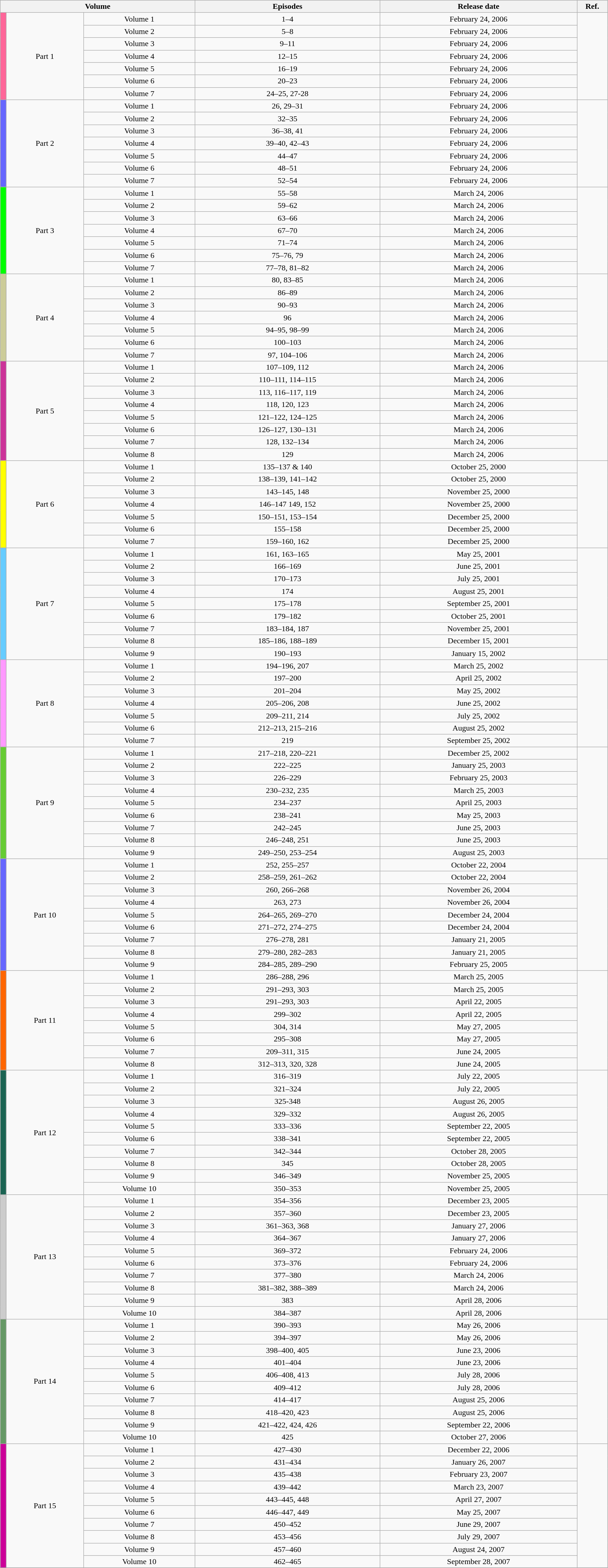<table class="wikitable" style="text-align: center; width: 98%;">
<tr>
<th colspan="3">Volume</th>
<th>Episodes</th>
<th>Release date</th>
<th width="5%">Ref.</th>
</tr>
<tr>
<td rowspan="7" width="1%" style="background: #FF6699;"></td>
<td rowspan="7">Part 1</td>
<td>Volume 1</td>
<td>1–4</td>
<td>February 24, 2006</td>
<td rowspan="7"></td>
</tr>
<tr>
<td>Volume 2</td>
<td>5–8</td>
<td>February 24, 2006</td>
</tr>
<tr>
<td>Volume 3</td>
<td>9–11</td>
<td>February 24, 2006</td>
</tr>
<tr>
<td>Volume 4</td>
<td>12–15</td>
<td>February 24, 2006</td>
</tr>
<tr>
<td>Volume 5</td>
<td>16–19</td>
<td>February 24, 2006</td>
</tr>
<tr>
<td>Volume 6</td>
<td>20–23</td>
<td>February 24, 2006</td>
</tr>
<tr>
<td>Volume 7</td>
<td>24–25, 27-28</td>
<td>February 24, 2006</td>
</tr>
<tr>
<td rowspan="7" width="1%" style="background: #6666FF;"></td>
<td rowspan="7">Part 2</td>
<td>Volume 1</td>
<td>26, 29–31</td>
<td>February 24, 2006</td>
<td rowspan="7"></td>
</tr>
<tr>
<td>Volume 2</td>
<td>32–35</td>
<td>February 24, 2006</td>
</tr>
<tr>
<td>Volume 3</td>
<td>36–38, 41</td>
<td>February 24, 2006</td>
</tr>
<tr>
<td>Volume 4</td>
<td>39–40, 42–43</td>
<td>February 24, 2006</td>
</tr>
<tr>
<td>Volume 5</td>
<td>44–47</td>
<td>February 24, 2006</td>
</tr>
<tr>
<td>Volume 6</td>
<td>48–51</td>
<td>February 24, 2006</td>
</tr>
<tr>
<td>Volume 7</td>
<td>52–54</td>
<td>February 24, 2006</td>
</tr>
<tr>
<td rowspan="7" width="1%" style="background: #00FF00;"></td>
<td rowspan="7">Part 3</td>
<td>Volume 1</td>
<td>55–58</td>
<td>March 24, 2006</td>
<td rowspan="7"></td>
</tr>
<tr>
<td>Volume 2</td>
<td>59–62</td>
<td>March 24, 2006</td>
</tr>
<tr>
<td>Volume 3</td>
<td>63–66</td>
<td>March 24, 2006</td>
</tr>
<tr>
<td>Volume 4</td>
<td>67–70</td>
<td>March 24, 2006</td>
</tr>
<tr>
<td>Volume 5</td>
<td>71–74</td>
<td>March 24, 2006</td>
</tr>
<tr>
<td>Volume 6</td>
<td>75–76, 79</td>
<td>March 24, 2006</td>
</tr>
<tr>
<td>Volume 7</td>
<td>77–78, 81–82</td>
<td>March 24, 2006</td>
</tr>
<tr>
<td rowspan="7" width="1%" style="background: #CCCC99;"></td>
<td rowspan="7">Part 4</td>
<td>Volume 1</td>
<td>80, 83–85</td>
<td>March 24, 2006</td>
<td rowspan="7"></td>
</tr>
<tr>
<td>Volume 2</td>
<td>86–89</td>
<td>March 24, 2006</td>
</tr>
<tr>
<td>Volume 3</td>
<td>90–93</td>
<td>March 24, 2006</td>
</tr>
<tr>
<td>Volume 4</td>
<td>96</td>
<td>March 24, 2006</td>
</tr>
<tr>
<td>Volume 5</td>
<td>94–95, 98–99</td>
<td>March 24, 2006</td>
</tr>
<tr>
<td>Volume 6</td>
<td>100–103</td>
<td>March 24, 2006</td>
</tr>
<tr>
<td>Volume 7</td>
<td>97, 104–106</td>
<td>March 24, 2006</td>
</tr>
<tr>
<td rowspan="8" width="1%" style="background: #CC3399;"></td>
<td rowspan="8">Part 5</td>
<td>Volume 1</td>
<td>107–109, 112</td>
<td>March 24, 2006</td>
<td rowspan="8"></td>
</tr>
<tr>
<td>Volume 2</td>
<td>110–111, 114–115</td>
<td>March 24, 2006</td>
</tr>
<tr>
<td>Volume 3</td>
<td>113, 116–117, 119</td>
<td>March 24, 2006</td>
</tr>
<tr>
<td>Volume 4</td>
<td>118, 120, 123</td>
<td>March 24, 2006</td>
</tr>
<tr>
<td>Volume 5</td>
<td>121–122, 124–125</td>
<td>March 24, 2006</td>
</tr>
<tr>
<td>Volume 6</td>
<td>126–127, 130–131</td>
<td>March 24, 2006</td>
</tr>
<tr>
<td>Volume 7</td>
<td>128, 132–134</td>
<td>March 24, 2006</td>
</tr>
<tr>
<td>Volume 8</td>
<td>129</td>
<td>March 24, 2006</td>
</tr>
<tr>
<td rowspan="7" width="1%" style="background: #FFFF00;"></td>
<td rowspan="7">Part 6</td>
<td>Volume 1</td>
<td>135–137 & 140</td>
<td>October 25, 2000</td>
<td rowspan="7"></td>
</tr>
<tr>
<td>Volume 2</td>
<td>138–139, 141–142</td>
<td>October 25, 2000</td>
</tr>
<tr>
<td>Volume 3</td>
<td>143–145, 148</td>
<td>November 25, 2000</td>
</tr>
<tr>
<td>Volume 4</td>
<td>146–147 149, 152</td>
<td>November 25, 2000</td>
</tr>
<tr>
<td>Volume 5</td>
<td>150–151, 153–154</td>
<td>December 25, 2000</td>
</tr>
<tr>
<td>Volume 6</td>
<td>155–158</td>
<td>December 25, 2000</td>
</tr>
<tr>
<td>Volume 7</td>
<td>159–160, 162</td>
<td>December 25, 2000</td>
</tr>
<tr>
<td rowspan="9" width="1%" style="background: #66CCFF;"></td>
<td rowspan="9">Part 7</td>
<td>Volume 1</td>
<td>161, 163–165</td>
<td>May 25, 2001</td>
<td rowspan="9"></td>
</tr>
<tr>
<td>Volume 2</td>
<td>166–169</td>
<td>June 25, 2001</td>
</tr>
<tr>
<td>Volume 3</td>
<td>170–173</td>
<td>July 25, 2001</td>
</tr>
<tr>
<td>Volume 4</td>
<td>174</td>
<td>August 25, 2001</td>
</tr>
<tr>
<td>Volume 5</td>
<td>175–178</td>
<td>September 25, 2001</td>
</tr>
<tr>
<td>Volume 6</td>
<td>179–182</td>
<td>October 25, 2001</td>
</tr>
<tr>
<td>Volume 7</td>
<td>183–184, 187</td>
<td>November 25, 2001</td>
</tr>
<tr>
<td>Volume 8</td>
<td>185–186, 188–189</td>
<td>December 15, 2001</td>
</tr>
<tr>
<td>Volume 9</td>
<td>190–193</td>
<td>January 15, 2002</td>
</tr>
<tr>
<td rowspan="7" width="1%" style="background: #FF99FF;"></td>
<td rowspan="7">Part 8</td>
<td>Volume 1</td>
<td>194–196, 207</td>
<td>March 25, 2002</td>
<td rowspan="7"></td>
</tr>
<tr>
<td>Volume 2</td>
<td>197–200</td>
<td>April 25, 2002</td>
</tr>
<tr>
<td>Volume 3</td>
<td>201–204</td>
<td>May 25, 2002</td>
</tr>
<tr>
<td>Volume 4</td>
<td>205–206, 208</td>
<td>June 25, 2002</td>
</tr>
<tr>
<td>Volume 5</td>
<td>209–211, 214</td>
<td>July 25, 2002</td>
</tr>
<tr>
<td>Volume 6</td>
<td>212–213, 215–216</td>
<td>August 25, 2002</td>
</tr>
<tr>
<td>Volume 7</td>
<td>219</td>
<td>September 25, 2002</td>
</tr>
<tr>
<td rowspan="9" width="1%" style="background: #66CC33;"></td>
<td rowspan="9">Part 9</td>
<td>Volume 1</td>
<td>217–218, 220–221</td>
<td>December 25, 2002</td>
<td rowspan="9"></td>
</tr>
<tr>
<td>Volume 2</td>
<td>222–225</td>
<td>January 25, 2003</td>
</tr>
<tr>
<td>Volume 3</td>
<td>226–229</td>
<td>February 25, 2003</td>
</tr>
<tr>
<td>Volume 4</td>
<td>230–232, 235</td>
<td>March 25, 2003</td>
</tr>
<tr>
<td>Volume 5</td>
<td>234–237</td>
<td>April 25, 2003</td>
</tr>
<tr>
<td>Volume 6</td>
<td>238–241</td>
<td>May 25, 2003</td>
</tr>
<tr>
<td>Volume 7</td>
<td>242–245</td>
<td>June 25, 2003</td>
</tr>
<tr>
<td>Volume 8</td>
<td>246–248, 251</td>
<td>June 25, 2003</td>
</tr>
<tr>
<td>Volume 9</td>
<td>249–250, 253–254</td>
<td>August 25, 2003</td>
</tr>
<tr>
<td rowspan="9" width="1%" style="background: #6666FF;"></td>
<td rowspan="9">Part 10</td>
<td>Volume 1</td>
<td>252, 255–257</td>
<td>October 22, 2004</td>
<td rowspan="9"></td>
</tr>
<tr>
<td>Volume 2</td>
<td>258–259, 261–262</td>
<td>October 22, 2004</td>
</tr>
<tr>
<td>Volume 3</td>
<td>260, 266–268</td>
<td>November 26, 2004</td>
</tr>
<tr>
<td>Volume 4</td>
<td>263, 273</td>
<td>November 26, 2004</td>
</tr>
<tr>
<td>Volume 5</td>
<td>264–265, 269–270</td>
<td>December 24, 2004</td>
</tr>
<tr>
<td>Volume 6</td>
<td>271–272, 274–275</td>
<td>December 24, 2004</td>
</tr>
<tr>
<td>Volume 7</td>
<td>276–278, 281</td>
<td>January 21, 2005</td>
</tr>
<tr>
<td>Volume 8</td>
<td>279–280, 282–283</td>
<td>January 21, 2005</td>
</tr>
<tr>
<td>Volume 9</td>
<td>284–285, 289–290</td>
<td>February 25, 2005</td>
</tr>
<tr>
<td rowspan="8" width="1%" style="background: #FF6600;"></td>
<td rowspan="8">Part 11</td>
<td>Volume 1</td>
<td>286–288, 296</td>
<td>March 25, 2005</td>
<td rowspan="8"></td>
</tr>
<tr>
<td>Volume 2</td>
<td>291–293, 303</td>
<td>March 25, 2005</td>
</tr>
<tr>
<td>Volume 3</td>
<td>291–293, 303</td>
<td>April 22, 2005</td>
</tr>
<tr>
<td>Volume 4</td>
<td>299–302</td>
<td>April 22, 2005</td>
</tr>
<tr>
<td>Volume 5</td>
<td>304, 314</td>
<td>May 27, 2005</td>
</tr>
<tr>
<td>Volume 6</td>
<td>295–308</td>
<td>May 27, 2005</td>
</tr>
<tr>
<td>Volume 7</td>
<td>209–311, 315</td>
<td>June 24, 2005</td>
</tr>
<tr>
<td>Volume 8</td>
<td>312–313, 320, 328</td>
<td>June 24, 2005</td>
</tr>
<tr>
<td rowspan="10" width="1%" style="background: #1B6453;"></td>
<td rowspan="10">Part 12</td>
<td>Volume 1</td>
<td>316–319</td>
<td>July 22, 2005</td>
<td rowspan="10"></td>
</tr>
<tr>
<td>Volume 2</td>
<td>321–324</td>
<td>July 22, 2005</td>
</tr>
<tr>
<td>Volume 3</td>
<td>325-348</td>
<td>August 26, 2005</td>
</tr>
<tr>
<td>Volume 4</td>
<td>329–332</td>
<td>August 26, 2005</td>
</tr>
<tr>
<td>Volume 5</td>
<td>333–336</td>
<td>September 22, 2005</td>
</tr>
<tr>
<td>Volume 6</td>
<td>338–341</td>
<td>September 22, 2005</td>
</tr>
<tr>
<td>Volume 7</td>
<td>342–344</td>
<td>October 28, 2005</td>
</tr>
<tr>
<td>Volume 8</td>
<td>345</td>
<td>October 28, 2005</td>
</tr>
<tr>
<td>Volume 9</td>
<td>346–349</td>
<td>November 25, 2005</td>
</tr>
<tr>
<td>Volume 10</td>
<td>350–353</td>
<td>November 25, 2005</td>
</tr>
<tr>
<td rowspan="10" width="1%" style="background: #CCCCCC;"></td>
<td rowspan="10">Part 13</td>
<td>Volume 1</td>
<td>354–356</td>
<td>December 23, 2005</td>
<td rowspan="10"></td>
</tr>
<tr>
<td>Volume 2</td>
<td>357–360</td>
<td>December 23, 2005</td>
</tr>
<tr>
<td>Volume 3</td>
<td>361–363, 368</td>
<td>January 27, 2006</td>
</tr>
<tr>
<td>Volume 4</td>
<td>364–367</td>
<td>January 27, 2006</td>
</tr>
<tr>
<td>Volume 5</td>
<td>369–372</td>
<td>February 24, 2006</td>
</tr>
<tr>
<td>Volume 6</td>
<td>373–376</td>
<td>February 24, 2006</td>
</tr>
<tr>
<td>Volume 7</td>
<td>377–380</td>
<td>March 24, 2006</td>
</tr>
<tr>
<td>Volume 8</td>
<td>381–382, 388–389</td>
<td>March 24, 2006</td>
</tr>
<tr>
<td>Volume 9</td>
<td>383</td>
<td>April 28, 2006</td>
</tr>
<tr>
<td>Volume 10</td>
<td>384–387</td>
<td>April 28, 2006</td>
</tr>
<tr>
<td rowspan="10" width="1%" style="background: #669966;"></td>
<td rowspan="10">Part 14</td>
<td>Volume 1</td>
<td>390–393</td>
<td>May 26, 2006</td>
<td rowspan="10"></td>
</tr>
<tr>
<td>Volume 2</td>
<td>394–397</td>
<td>May 26, 2006</td>
</tr>
<tr>
<td>Volume 3</td>
<td>398–400, 405</td>
<td>June 23, 2006</td>
</tr>
<tr>
<td>Volume 4</td>
<td>401–404</td>
<td>June 23, 2006</td>
</tr>
<tr>
<td>Volume 5</td>
<td>406–408, 413</td>
<td>July 28, 2006</td>
</tr>
<tr>
<td>Volume 6</td>
<td>409–412</td>
<td>July 28, 2006</td>
</tr>
<tr>
<td>Volume 7</td>
<td>414–417</td>
<td>August 25, 2006</td>
</tr>
<tr>
<td>Volume 8</td>
<td>418–420, 423</td>
<td>August 25, 2006</td>
</tr>
<tr>
<td>Volume 9</td>
<td>421–422, 424, 426</td>
<td>September 22, 2006</td>
</tr>
<tr>
<td>Volume 10</td>
<td>425</td>
<td>October 27, 2006</td>
</tr>
<tr>
<td rowspan="10" width="1%" style="background: #CC0099;"></td>
<td rowspan="10">Part 15</td>
<td>Volume 1</td>
<td>427–430</td>
<td>December 22, 2006</td>
<td rowspan="10"></td>
</tr>
<tr>
<td>Volume 2</td>
<td>431–434</td>
<td>January 26, 2007</td>
</tr>
<tr>
<td>Volume 3</td>
<td>435–438</td>
<td>February 23, 2007</td>
</tr>
<tr>
<td>Volume 4</td>
<td>439–442</td>
<td>March 23, 2007</td>
</tr>
<tr>
<td>Volume 5</td>
<td>443–445, 448</td>
<td>April 27, 2007</td>
</tr>
<tr>
<td>Volume 6</td>
<td>446–447, 449</td>
<td>May 25, 2007</td>
</tr>
<tr>
<td>Volume 7</td>
<td>450–452</td>
<td>June 29, 2007</td>
</tr>
<tr>
<td>Volume 8</td>
<td>453–456</td>
<td>July 29, 2007</td>
</tr>
<tr>
<td>Volume 9</td>
<td>457–460</td>
<td>August 24, 2007</td>
</tr>
<tr>
<td>Volume 10</td>
<td>462–465</td>
<td>September 28, 2007</td>
</tr>
<tr>
</tr>
</table>
